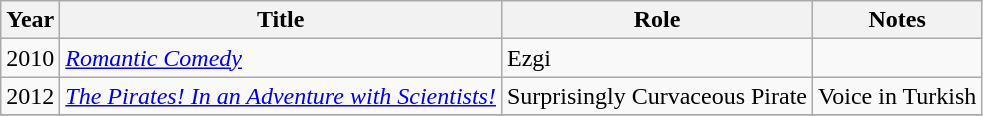<table class="wikitable sortable">
<tr>
<th>Year</th>
<th>Title</th>
<th>Role</th>
<th>Notes</th>
</tr>
<tr>
<td>2010</td>
<td><em><a href='#'>Romantic Comedy</a></em></td>
<td>Ezgi</td>
<td></td>
</tr>
<tr>
<td>2012</td>
<td><em><a href='#'>The Pirates! In an Adventure with Scientists!</a></em></td>
<td>Surprisingly Curvaceous Pirate</td>
<td>Voice in Turkish</td>
</tr>
<tr>
</tr>
</table>
